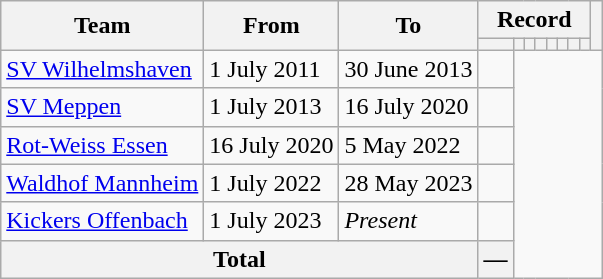<table class="wikitable" style="text-align: center">
<tr>
<th rowspan="2">Team</th>
<th rowspan="2">From</th>
<th rowspan="2">To</th>
<th colspan="8">Record</th>
<th rowspan=2></th>
</tr>
<tr>
<th></th>
<th></th>
<th></th>
<th></th>
<th></th>
<th></th>
<th></th>
<th></th>
</tr>
<tr>
<td align=left><a href='#'>SV Wilhelmshaven</a></td>
<td align=left>1 July 2011</td>
<td align=left>30 June 2013<br></td>
<td></td>
</tr>
<tr>
<td align=left><a href='#'>SV Meppen</a></td>
<td align=left>1 July 2013</td>
<td align=left>16 July 2020<br></td>
<td></td>
</tr>
<tr>
<td align=left><a href='#'>Rot-Weiss Essen</a></td>
<td align=left>16 July 2020</td>
<td align=left>5 May 2022<br></td>
<td></td>
</tr>
<tr>
<td align=left><a href='#'>Waldhof Mannheim</a></td>
<td align=left>1 July 2022</td>
<td align=left>28 May 2023<br></td>
<td></td>
</tr>
<tr>
<td align=left><a href='#'>Kickers Offenbach</a></td>
<td align=left>1 July 2023</td>
<td align=left><em>Present</em><br></td>
<td></td>
</tr>
<tr>
<th colspan="3">Total<br></th>
<th>—</th>
</tr>
</table>
